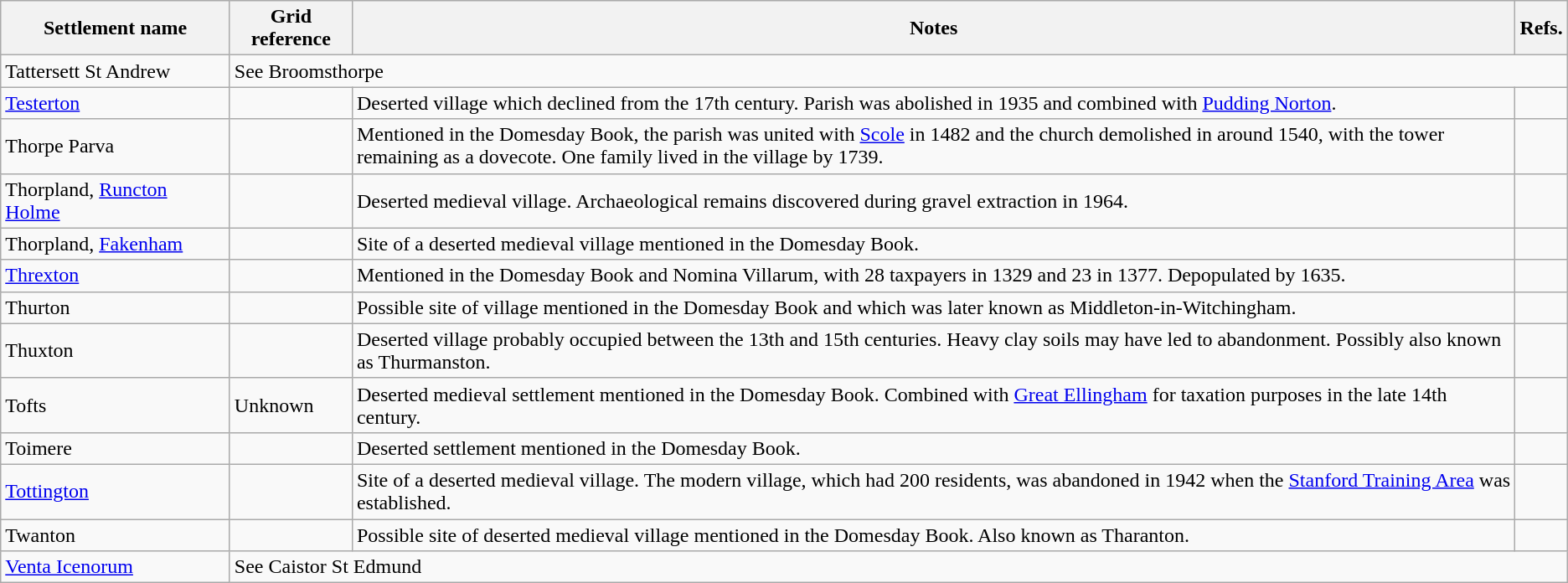<table class="wikitable">
<tr>
<th width=175>Settlement name</th>
<th width=90>Grid reference</th>
<th>Notes</th>
<th>Refs.</th>
</tr>
<tr>
<td>Tattersett St Andrew</td>
<td colspan="3">See Broomsthorpe</td>
</tr>
<tr>
<td><a href='#'>Testerton</a></td>
<td></td>
<td>Deserted village which declined from the 17th century. Parish was abolished in 1935 and combined with <a href='#'>Pudding Norton</a>.</td>
<td></td>
</tr>
<tr>
<td>Thorpe Parva</td>
<td></td>
<td>Mentioned in the Domesday Book, the parish was united with <a href='#'>Scole</a> in 1482 and the church demolished in around 1540, with the tower remaining as a dovecote. One family lived in the village by 1739.</td>
<td></td>
</tr>
<tr>
<td>Thorpland, <a href='#'>Runcton Holme</a></td>
<td></td>
<td>Deserted medieval village. Archaeological remains discovered during gravel extraction in 1964.</td>
<td></td>
</tr>
<tr>
<td>Thorpland, <a href='#'>Fakenham</a></td>
<td></td>
<td>Site of a deserted medieval village mentioned in the Domesday Book.</td>
<td></td>
</tr>
<tr>
<td><a href='#'>Threxton</a></td>
<td></td>
<td>Mentioned in the Domesday Book and Nomina Villarum, with 28 taxpayers in 1329 and 23 in 1377. Depopulated by 1635.</td>
<td></td>
</tr>
<tr>
<td>Thurton</td>
<td></td>
<td>Possible site of village mentioned in the Domesday Book and which was later known as Middleton-in-Witchingham.</td>
<td></td>
</tr>
<tr>
<td>Thuxton</td>
<td></td>
<td>Deserted village probably occupied between the 13th and 15th centuries. Heavy clay soils may have led to abandonment. Possibly also known as Thurmanston.</td>
<td></td>
</tr>
<tr>
<td>Tofts</td>
<td>Unknown</td>
<td>Deserted medieval settlement mentioned in the Domesday Book. Combined with <a href='#'>Great Ellingham</a> for taxation purposes in the late 14th century.</td>
<td></td>
</tr>
<tr>
<td>Toimere</td>
<td></td>
<td>Deserted settlement mentioned in the Domesday Book.</td>
<td></td>
</tr>
<tr>
<td><a href='#'>Tottington</a></td>
<td></td>
<td>Site of a deserted medieval village. The modern village, which had 200 residents, was abandoned in 1942 when the <a href='#'>Stanford Training Area</a> was established.</td>
<td></td>
</tr>
<tr>
<td>Twanton</td>
<td></td>
<td>Possible site of deserted medieval village mentioned in the Domesday Book. Also known as Tharanton.</td>
<td></td>
</tr>
<tr>
<td><a href='#'>Venta Icenorum</a></td>
<td colspan = "3">See Caistor St Edmund</td>
</tr>
</table>
